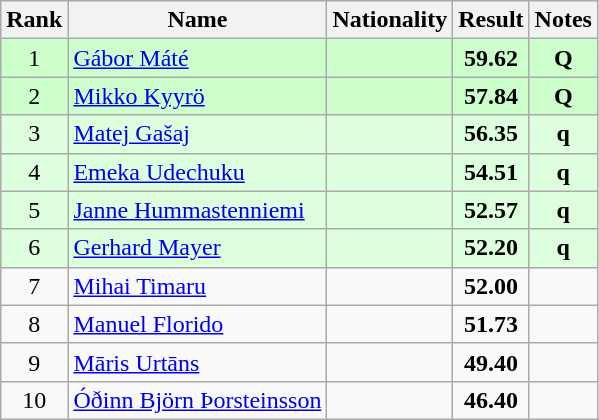<table class="wikitable sortable" style="text-align:center">
<tr>
<th>Rank</th>
<th>Name</th>
<th>Nationality</th>
<th>Result</th>
<th>Notes</th>
</tr>
<tr bgcolor=ccffcc>
<td>1</td>
<td align=left><a href='#'>Gábor Máté</a></td>
<td align=left></td>
<td><strong>59.62</strong></td>
<td><strong>Q</strong></td>
</tr>
<tr bgcolor=ccffcc>
<td>2</td>
<td align=left><a href='#'>Mikko Kyyrö</a></td>
<td align=left></td>
<td><strong>57.84</strong></td>
<td><strong>Q</strong></td>
</tr>
<tr bgcolor=ddffdd>
<td>3</td>
<td align=left><a href='#'>Matej Gašaj</a></td>
<td align=left></td>
<td><strong>56.35</strong></td>
<td><strong>q</strong></td>
</tr>
<tr bgcolor=ddffdd>
<td>4</td>
<td align=left><a href='#'>Emeka Udechuku</a></td>
<td align=left></td>
<td><strong>54.51</strong></td>
<td><strong>q</strong></td>
</tr>
<tr bgcolor=ddffdd>
<td>5</td>
<td align=left><a href='#'>Janne Hummastenniemi</a></td>
<td align=left></td>
<td><strong>52.57</strong></td>
<td><strong>q</strong></td>
</tr>
<tr bgcolor=ddffdd>
<td>6</td>
<td align=left><a href='#'>Gerhard Mayer</a></td>
<td align=left></td>
<td><strong>52.20</strong></td>
<td><strong>q</strong></td>
</tr>
<tr>
<td>7</td>
<td align=left><a href='#'>Mihai Timaru</a></td>
<td align=left></td>
<td><strong>52.00</strong></td>
<td></td>
</tr>
<tr>
<td>8</td>
<td align=left><a href='#'>Manuel Florido</a></td>
<td align=left></td>
<td><strong>51.73</strong></td>
<td></td>
</tr>
<tr>
<td>9</td>
<td align=left><a href='#'>Māris Urtāns</a></td>
<td align=left></td>
<td><strong>49.40</strong></td>
<td></td>
</tr>
<tr>
<td>10</td>
<td align=left><a href='#'>Óðinn Björn Þorsteinsson</a></td>
<td align=left></td>
<td><strong>46.40</strong></td>
<td></td>
</tr>
</table>
